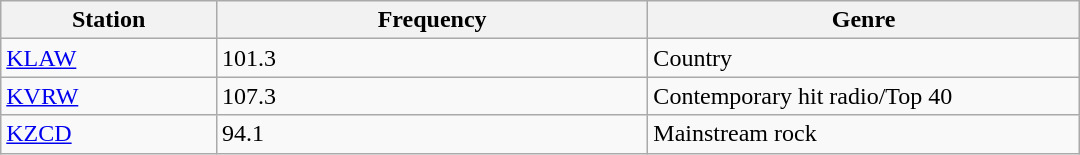<table class="wikitable" style="width:45em;">
<tr>
<th style="width:20%">Station</th>
<th style="width:40%">Frequency</th>
<th style="width:40%">Genre</th>
</tr>
<tr>
<td><a href='#'>KLAW</a></td>
<td>101.3</td>
<td>Country</td>
</tr>
<tr>
<td><a href='#'>KVRW</a></td>
<td>107.3</td>
<td>Contemporary hit radio/Top 40</td>
</tr>
<tr>
<td><a href='#'>KZCD</a></td>
<td>94.1</td>
<td>Mainstream rock</td>
</tr>
</table>
